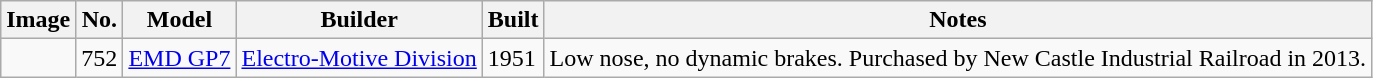<table class="wikitable sortable">
<tr>
<th>Image</th>
<th>No.</th>
<th>Model</th>
<th>Builder</th>
<th>Built</th>
<th class="unsortable">Notes</th>
</tr>
<tr>
<td></td>
<td>752</td>
<td><a href='#'>EMD GP7</a></td>
<td><a href='#'>Electro-Motive Division</a></td>
<td>1951</td>
<td>Low nose, no dynamic brakes.  Purchased by New Castle Industrial Railroad in 2013.</td>
</tr>
</table>
